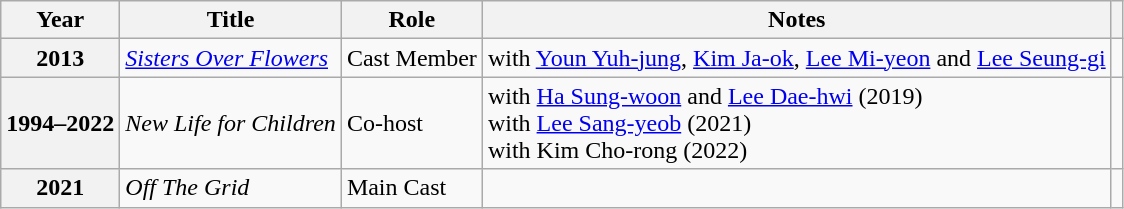<table class="wikitable plainrowheaders">
<tr>
<th scope="col">Year</th>
<th scope="col">Title</th>
<th scope="col">Role</th>
<th scope="col" class="unsortable">Notes</th>
<th scope="col" class="unsortable"></th>
</tr>
<tr>
<th scope="row">2013</th>
<td><em><a href='#'>Sisters Over Flowers</a></em></td>
<td>Cast Member</td>
<td>with <a href='#'>Youn Yuh-jung</a>, <a href='#'>Kim Ja-ok</a>, <a href='#'>Lee Mi-yeon</a> and <a href='#'>Lee Seung-gi</a></td>
<td></td>
</tr>
<tr>
<th scope="row">1994–2022</th>
<td><em>New Life for Children</em></td>
<td>Co-host</td>
<td>with <a href='#'>Ha Sung-woon</a> and <a href='#'>Lee Dae-hwi</a> (2019)<br>with <a href='#'>Lee Sang-yeob</a> (2021)<br>with Kim Cho-rong (2022)</td>
<td style="text-align:center"></td>
</tr>
<tr>
<th scope="row">2021</th>
<td><em>Off The Grid</em></td>
<td>Main Cast</td>
<td></td>
<td style="text-align:center"></td>
</tr>
</table>
